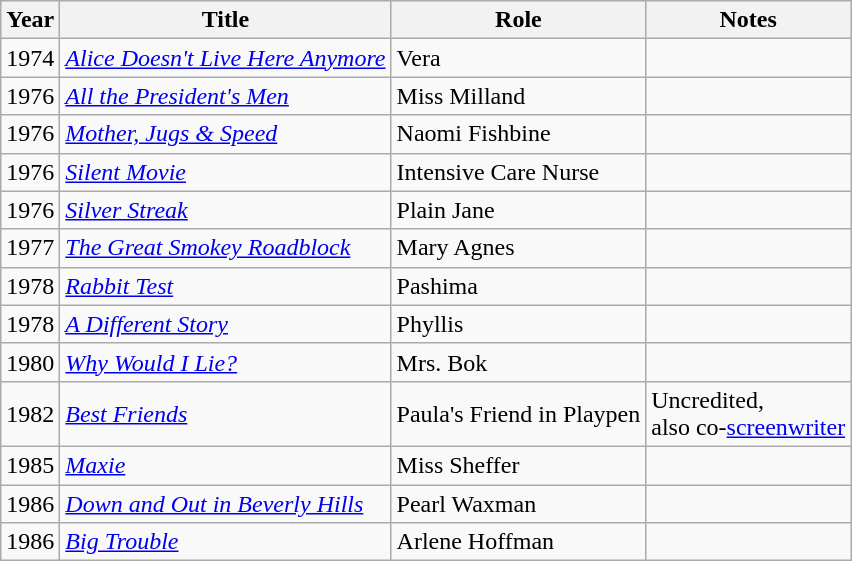<table class="wikitable">
<tr>
<th>Year</th>
<th>Title</th>
<th>Role</th>
<th>Notes</th>
</tr>
<tr>
<td>1974</td>
<td><em><a href='#'>Alice Doesn't Live Here Anymore</a></em></td>
<td>Vera</td>
<td></td>
</tr>
<tr>
<td>1976</td>
<td><em><a href='#'>All the President's Men</a></em></td>
<td>Miss Milland</td>
<td></td>
</tr>
<tr>
<td>1976</td>
<td><em><a href='#'>Mother, Jugs & Speed</a></em></td>
<td>Naomi Fishbine</td>
<td></td>
</tr>
<tr>
<td>1976</td>
<td><em><a href='#'>Silent Movie</a></em></td>
<td>Intensive Care Nurse</td>
<td></td>
</tr>
<tr>
<td>1976</td>
<td><em><a href='#'>Silver Streak</a></em></td>
<td>Plain Jane</td>
<td></td>
</tr>
<tr>
<td>1977</td>
<td><em><a href='#'>The Great Smokey Roadblock</a></em></td>
<td>Mary Agnes</td>
<td></td>
</tr>
<tr>
<td>1978</td>
<td><em><a href='#'>Rabbit Test</a></em></td>
<td>Pashima</td>
<td></td>
</tr>
<tr>
<td>1978</td>
<td><em><a href='#'>A Different Story</a></em></td>
<td>Phyllis</td>
<td></td>
</tr>
<tr>
<td>1980</td>
<td><em><a href='#'>Why Would I Lie?</a></em></td>
<td>Mrs. Bok</td>
<td></td>
</tr>
<tr>
<td>1982</td>
<td><em><a href='#'>Best Friends</a></em></td>
<td>Paula's Friend in Playpen</td>
<td>Uncredited,<br>also co-<a href='#'>screenwriter</a></td>
</tr>
<tr>
<td>1985</td>
<td><em><a href='#'>Maxie</a></em></td>
<td>Miss Sheffer</td>
<td></td>
</tr>
<tr>
<td>1986</td>
<td><em><a href='#'>Down and Out in Beverly Hills</a></em></td>
<td>Pearl Waxman</td>
<td></td>
</tr>
<tr>
<td>1986</td>
<td><em><a href='#'>Big Trouble</a></em></td>
<td>Arlene Hoffman</td>
<td></td>
</tr>
</table>
